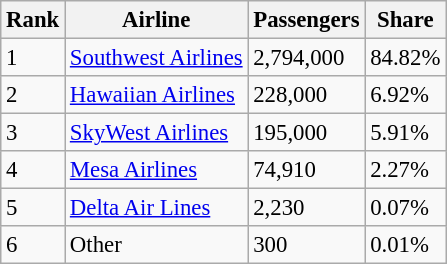<table class="wikitable sortable" style="font-size: 95%">
<tr>
<th>Rank</th>
<th>Airline</th>
<th>Passengers</th>
<th>Share</th>
</tr>
<tr>
<td>1</td>
<td><a href='#'>Southwest Airlines</a></td>
<td>2,794,000</td>
<td>84.82%</td>
</tr>
<tr>
<td>2</td>
<td><a href='#'>Hawaiian Airlines</a></td>
<td>228,000</td>
<td>6.92%</td>
</tr>
<tr>
<td>3</td>
<td><a href='#'>SkyWest Airlines</a></td>
<td>195,000</td>
<td>5.91%</td>
</tr>
<tr>
<td>4</td>
<td><a href='#'>Mesa Airlines</a></td>
<td>74,910</td>
<td>2.27%</td>
</tr>
<tr>
<td>5</td>
<td><a href='#'>Delta Air Lines</a></td>
<td>2,230</td>
<td>0.07%</td>
</tr>
<tr>
<td>6</td>
<td>Other</td>
<td>300</td>
<td>0.01%</td>
</tr>
</table>
